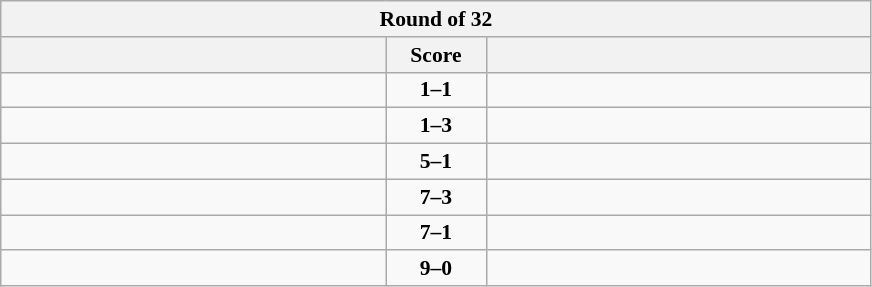<table class="wikitable" style="text-align: center; font-size:90% ">
<tr>
<th colspan=3>Round of 32</th>
</tr>
<tr>
<th align="right" width="250"></th>
<th width="60">Score</th>
<th align="left" width="250"></th>
</tr>
<tr>
<td align=left></td>
<td align=center><strong>1–1</strong></td>
<td align=left><strong></strong></td>
</tr>
<tr>
<td align=left></td>
<td align=center><strong>1–3</strong></td>
<td align=left><strong></strong></td>
</tr>
<tr>
<td align=left><strong></strong></td>
<td align=center><strong>5–1</strong></td>
<td align=left></td>
</tr>
<tr>
<td align=left><strong></strong></td>
<td align=center><strong>7–3</strong></td>
<td align=left></td>
</tr>
<tr>
<td align=left><strong></strong></td>
<td align=center><strong>7–1</strong></td>
<td align=left></td>
</tr>
<tr>
<td align=left><strong></strong></td>
<td align=center><strong>9–0</strong></td>
<td align=left></td>
</tr>
</table>
